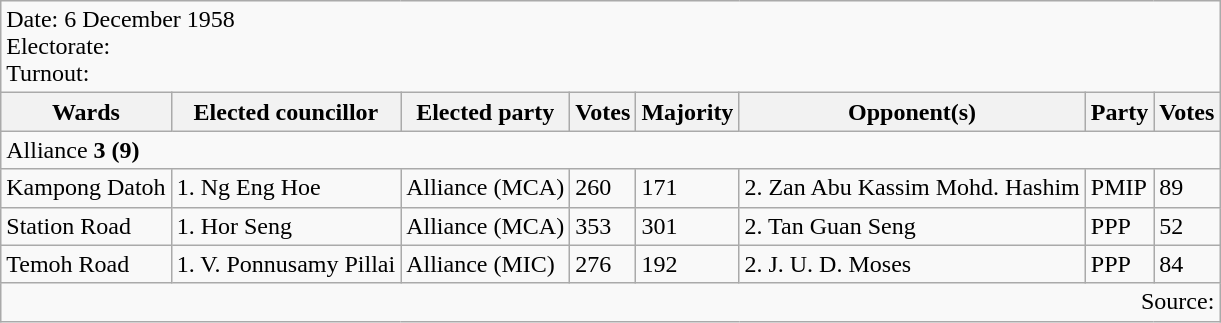<table class=wikitable>
<tr>
<td colspan=8>Date: 6 December 1958<br>Electorate: <br>Turnout:</td>
</tr>
<tr>
<th>Wards</th>
<th>Elected councillor</th>
<th>Elected party</th>
<th>Votes</th>
<th>Majority</th>
<th>Opponent(s)</th>
<th>Party</th>
<th>Votes</th>
</tr>
<tr>
<td colspan=8>Alliance <strong>3 (9)</strong> </td>
</tr>
<tr>
<td>Kampong Datoh</td>
<td>1. Ng Eng Hoe</td>
<td>Alliance (MCA)</td>
<td>260</td>
<td>171</td>
<td>2. Zan Abu Kassim Mohd. Hashim</td>
<td>PMIP</td>
<td>89</td>
</tr>
<tr>
<td>Station Road</td>
<td>1. Hor Seng</td>
<td>Alliance (MCA)</td>
<td>353</td>
<td>301</td>
<td>2. Tan Guan Seng</td>
<td>PPP</td>
<td>52</td>
</tr>
<tr>
<td>Temoh Road</td>
<td>1. V. Ponnusamy Pillai</td>
<td>Alliance (MIC)</td>
<td>276</td>
<td>192</td>
<td>2. J. U. D. Moses</td>
<td>PPP</td>
<td>84</td>
</tr>
<tr>
<td colspan="8" style="text-align:right;">Source: </td>
</tr>
</table>
